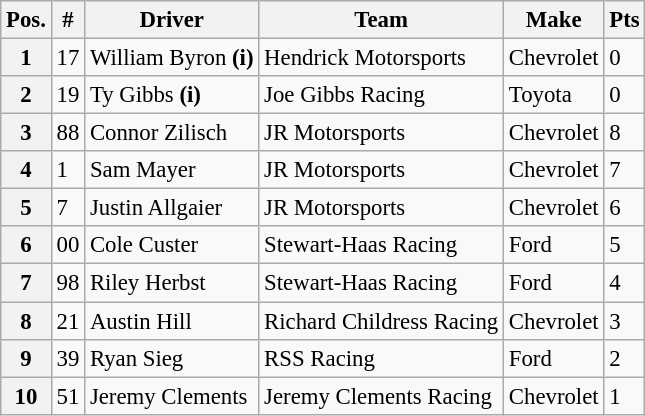<table class="wikitable" style="font-size:95%">
<tr>
<th>Pos.</th>
<th>#</th>
<th>Driver</th>
<th>Team</th>
<th>Make</th>
<th>Pts</th>
</tr>
<tr>
<th>1</th>
<td>17</td>
<td>William Byron <strong>(i)</strong></td>
<td>Hendrick Motorsports</td>
<td>Chevrolet</td>
<td>0</td>
</tr>
<tr>
<th>2</th>
<td>19</td>
<td>Ty Gibbs <strong>(i)</strong></td>
<td>Joe Gibbs Racing</td>
<td>Toyota</td>
<td>0</td>
</tr>
<tr>
<th>3</th>
<td>88</td>
<td>Connor Zilisch</td>
<td>JR Motorsports</td>
<td>Chevrolet</td>
<td>8</td>
</tr>
<tr>
<th>4</th>
<td>1</td>
<td>Sam Mayer</td>
<td>JR Motorsports</td>
<td>Chevrolet</td>
<td>7</td>
</tr>
<tr>
<th>5</th>
<td>7</td>
<td>Justin Allgaier</td>
<td>JR Motorsports</td>
<td>Chevrolet</td>
<td>6</td>
</tr>
<tr>
<th>6</th>
<td>00</td>
<td>Cole Custer</td>
<td>Stewart-Haas Racing</td>
<td>Ford</td>
<td>5</td>
</tr>
<tr>
<th>7</th>
<td>98</td>
<td>Riley Herbst</td>
<td>Stewart-Haas Racing</td>
<td>Ford</td>
<td>4</td>
</tr>
<tr>
<th>8</th>
<td>21</td>
<td>Austin Hill</td>
<td>Richard Childress Racing</td>
<td>Chevrolet</td>
<td>3</td>
</tr>
<tr>
<th>9</th>
<td>39</td>
<td>Ryan Sieg</td>
<td>RSS Racing</td>
<td>Ford</td>
<td>2</td>
</tr>
<tr>
<th>10</th>
<td>51</td>
<td>Jeremy Clements</td>
<td>Jeremy Clements Racing</td>
<td>Chevrolet</td>
<td>1</td>
</tr>
</table>
